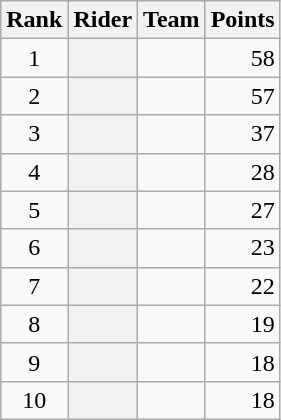<table class="wikitable plainrowheaders">
<tr>
<th scope="col">Rank</th>
<th scope="col">Rider</th>
<th scope="col">Team</th>
<th scope="col">Points</th>
</tr>
<tr>
<td style="text-align:center;">1</td>
<th scope="row"> </th>
<td></td>
<td style="text-align:right;">58</td>
</tr>
<tr>
<td style="text-align:center;">2</td>
<th scope="row"></th>
<td></td>
<td style="text-align:right;">57</td>
</tr>
<tr>
<td style="text-align:center;">3</td>
<th scope="row"></th>
<td></td>
<td style="text-align:right;">37</td>
</tr>
<tr>
<td style="text-align:center;">4</td>
<th scope="row"></th>
<td></td>
<td style="text-align:right;">28</td>
</tr>
<tr>
<td style="text-align:center;">5</td>
<th scope="row"> </th>
<td></td>
<td style="text-align:right;">27</td>
</tr>
<tr>
<td style="text-align:center;">6</td>
<th scope="row"></th>
<td></td>
<td style="text-align:right;">23</td>
</tr>
<tr>
<td style="text-align:center;">7</td>
<th scope="row"></th>
<td></td>
<td style="text-align:right;">22</td>
</tr>
<tr>
<td style="text-align:center;">8</td>
<th scope="row"></th>
<td></td>
<td style="text-align:right;">19</td>
</tr>
<tr>
<td style="text-align:center;">9</td>
<th scope="row"></th>
<td></td>
<td style="text-align:right;">18</td>
</tr>
<tr>
<td style="text-align:center;">10</td>
<th scope="row"></th>
<td></td>
<td style="text-align:right;">18</td>
</tr>
</table>
